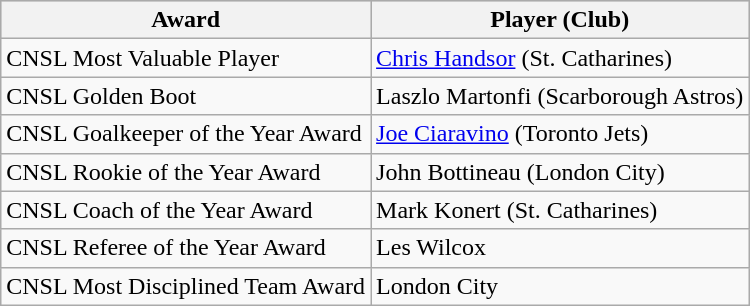<table class="wikitable">
<tr style="background:#cccccc;">
<th>Award</th>
<th>Player (Club)</th>
</tr>
<tr>
<td>CNSL Most Valuable Player</td>
<td><a href='#'>Chris Handsor</a> (St. Catharines)</td>
</tr>
<tr>
<td>CNSL Golden Boot</td>
<td>Laszlo Martonfi  (Scarborough Astros)</td>
</tr>
<tr>
<td>CNSL Goalkeeper of the Year Award</td>
<td><a href='#'>Joe Ciaravino</a> (Toronto Jets)</td>
</tr>
<tr>
<td>CNSL Rookie of the Year Award</td>
<td>John Bottineau  (London City)</td>
</tr>
<tr>
<td>CNSL Coach of the Year Award</td>
<td>Mark Konert (St. Catharines)</td>
</tr>
<tr>
<td>CNSL Referee of the Year Award</td>
<td>Les Wilcox</td>
</tr>
<tr>
<td>CNSL Most Disciplined Team Award</td>
<td>London City</td>
</tr>
</table>
